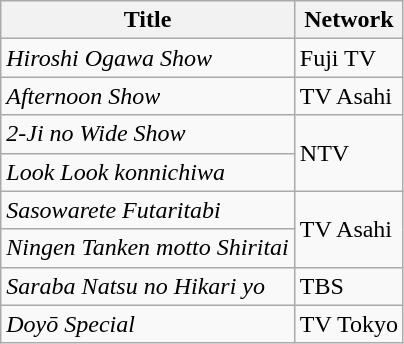<table class="wikitable">
<tr>
<th>Title</th>
<th>Network</th>
</tr>
<tr>
<td><em>Hiroshi Ogawa Show</em></td>
<td>Fuji TV</td>
</tr>
<tr>
<td><em>Afternoon Show</em></td>
<td>TV Asahi</td>
</tr>
<tr>
<td><em>2-Ji no Wide Show</em></td>
<td rowspan="2">NTV</td>
</tr>
<tr>
<td><em>Look Look konnichiwa</em></td>
</tr>
<tr>
<td><em>Sasowarete Futaritabi</em></td>
<td rowspan="2">TV Asahi</td>
</tr>
<tr>
<td><em>Ningen Tanken motto Shiritai</em></td>
</tr>
<tr>
<td><em>Saraba Natsu no Hikari yo</em></td>
<td>TBS</td>
</tr>
<tr>
<td><em>Doyō Special</em></td>
<td>TV Tokyo</td>
</tr>
</table>
